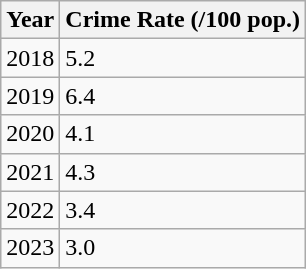<table class="wikitable">
<tr>
<th>Year</th>
<th>Crime Rate (/100 pop.)</th>
</tr>
<tr>
<td>2018</td>
<td>5.2</td>
</tr>
<tr>
<td>2019</td>
<td>6.4</td>
</tr>
<tr>
<td>2020</td>
<td>4.1</td>
</tr>
<tr>
<td>2021</td>
<td>4.3</td>
</tr>
<tr>
<td>2022</td>
<td>3.4</td>
</tr>
<tr>
<td>2023</td>
<td>3.0</td>
</tr>
</table>
